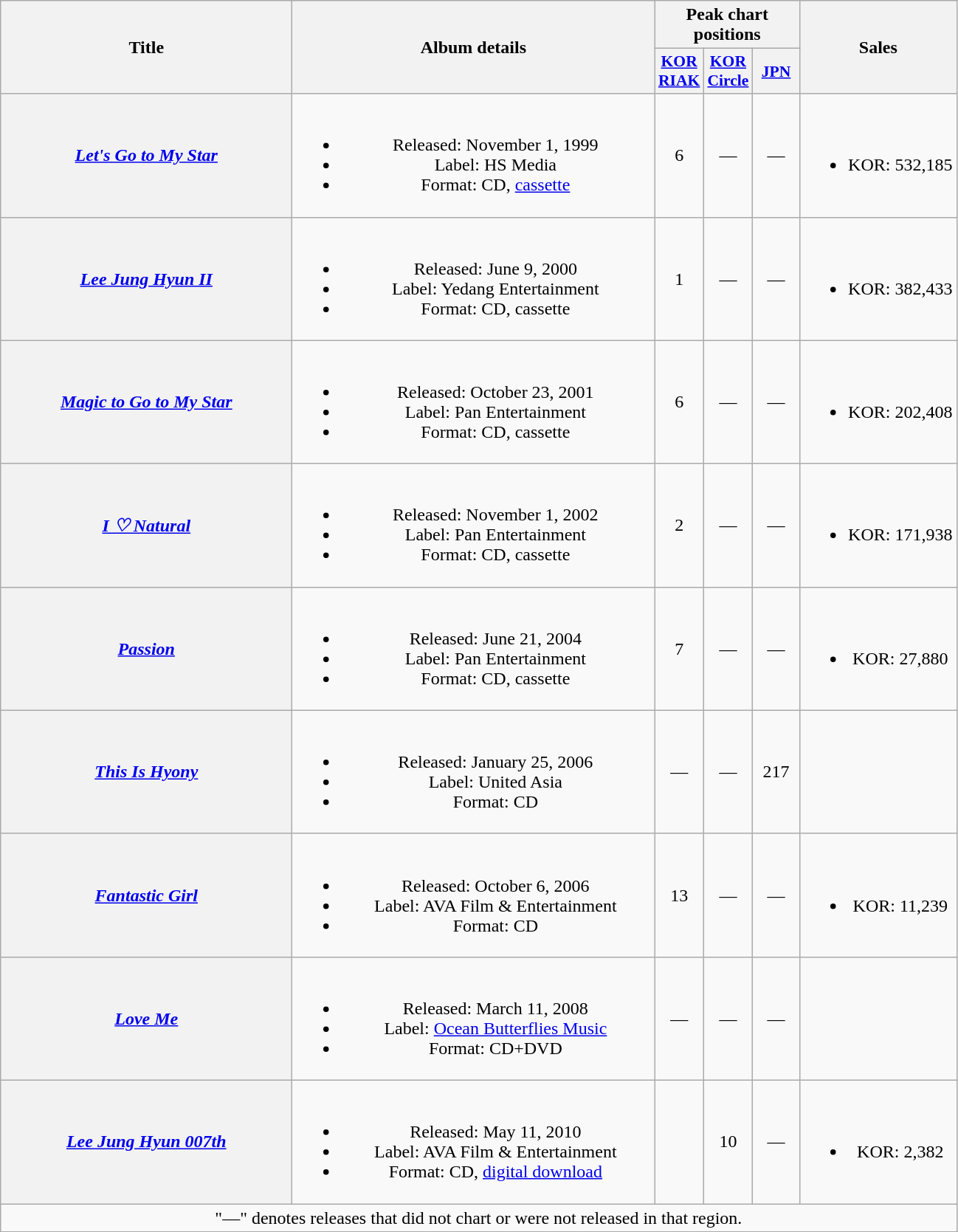<table class="wikitable plainrowheaders" style="text-align:center;">
<tr>
<th scope="col" rowspan="2" style="width:16em;">Title</th>
<th scope="col" rowspan="2" style="width:20em;">Album details</th>
<th colspan="3">Peak chart positions</th>
<th scope="col" rowspan="2">Sales</th>
</tr>
<tr>
<th scope="col" style="width:2.5em;font-size:90%;"><a href='#'>KOR<br>RIAK</a><br></th>
<th scope="col" style="width:2.5em;font-size:90%;"><a href='#'>KOR<br>Circle</a><br></th>
<th scope="col" style="width:2.5em;font-size:90%;"><a href='#'>JPN</a><br></th>
</tr>
<tr>
<th scope="row"><em><a href='#'>Let's Go to My Star</a></em></th>
<td><br><ul><li>Released: November 1, 1999 </li><li>Label: HS Media</li><li>Format: CD, <a href='#'>cassette</a></li></ul></td>
<td>6</td>
<td>—</td>
<td>—</td>
<td><br><ul><li>KOR: 532,185</li></ul></td>
</tr>
<tr>
<th scope="row"><em><a href='#'>Lee Jung Hyun II</a></em></th>
<td><br><ul><li>Released: June 9, 2000 </li><li>Label: Yedang Entertainment</li><li>Format: CD, cassette</li></ul></td>
<td>1</td>
<td>—</td>
<td>—</td>
<td><br><ul><li>KOR: 382,433</li></ul></td>
</tr>
<tr>
<th scope="row"><em><a href='#'>Magic to Go to My Star</a></em></th>
<td><br><ul><li>Released: October 23, 2001 </li><li>Label: Pan Entertainment</li><li>Format: CD, cassette</li></ul></td>
<td>6</td>
<td>—</td>
<td>—</td>
<td><br><ul><li>KOR: 202,408</li></ul></td>
</tr>
<tr>
<th scope="row"><em><a href='#'>I ♡ Natural</a></em></th>
<td><br><ul><li>Released: November 1, 2002 </li><li>Label: Pan Entertainment</li><li>Format: CD, cassette</li></ul></td>
<td>2</td>
<td>—</td>
<td>—</td>
<td><br><ul><li>KOR: 171,938</li></ul></td>
</tr>
<tr>
<th scope="row"><em><a href='#'>Passion</a></em></th>
<td><br><ul><li>Released: June 21, 2004 </li><li>Label: Pan Entertainment</li><li>Format: CD, cassette</li></ul></td>
<td>7</td>
<td>—</td>
<td>—</td>
<td><br><ul><li>KOR: 27,880</li></ul></td>
</tr>
<tr>
<th scope="row"><em><a href='#'>This Is Hyony</a></em></th>
<td><br><ul><li>Released: January 25, 2006 </li><li>Label: United Asia</li><li>Format: CD</li></ul></td>
<td>—</td>
<td>—</td>
<td>217</td>
<td></td>
</tr>
<tr>
<th scope="row"><em><a href='#'>Fantastic Girl</a></em></th>
<td><br><ul><li>Released: October 6, 2006 </li><li>Label: AVA Film & Entertainment</li><li>Format: CD</li></ul></td>
<td>13</td>
<td>—</td>
<td>—</td>
<td><br><ul><li>KOR: 11,239</li></ul></td>
</tr>
<tr>
<th scope="row"><em><a href='#'>Love Me</a></em></th>
<td><br><ul><li>Released: March 11, 2008 </li><li>Label: <a href='#'>Ocean Butterflies Music</a></li><li>Format: CD+DVD</li></ul></td>
<td>—</td>
<td>—</td>
<td>—</td>
<td></td>
</tr>
<tr>
<th scope="row"><em><a href='#'>Lee Jung Hyun 007th</a></em></th>
<td><br><ul><li>Released: May 11, 2010 </li><li>Label: AVA Film & Entertainment</li><li>Format: CD, <a href='#'>digital download</a></li></ul></td>
<td></td>
<td>10</td>
<td>—</td>
<td><br><ul><li>KOR: 2,382</li></ul></td>
</tr>
<tr>
<td colspan="6">"—" denotes releases that did not chart or were not released in that region.</td>
</tr>
</table>
